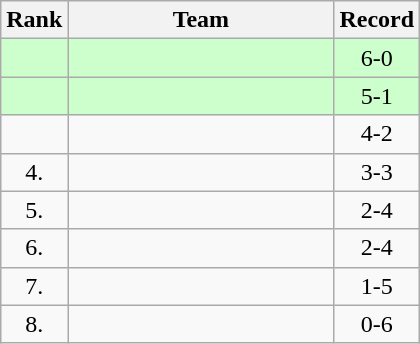<table class=wikitable style="text-align:center;">
<tr>
<th>Rank</th>
<th width=170>Team</th>
<th>Record</th>
</tr>
<tr bgcolor="#ccffcc">
<td></td>
<td align=left></td>
<td>6-0</td>
</tr>
<tr bgcolor="#ccffcc">
<td></td>
<td align=left></td>
<td>5-1</td>
</tr>
<tr>
<td></td>
<td align=left></td>
<td>4-2</td>
</tr>
<tr>
<td>4.</td>
<td align=left></td>
<td>3-3</td>
</tr>
<tr>
<td>5.</td>
<td align=left></td>
<td>2-4</td>
</tr>
<tr>
<td>6.</td>
<td align=left></td>
<td>2-4</td>
</tr>
<tr>
<td>7.</td>
<td align=left></td>
<td>1-5</td>
</tr>
<tr>
<td>8.</td>
<td align=left></td>
<td>0-6</td>
</tr>
</table>
